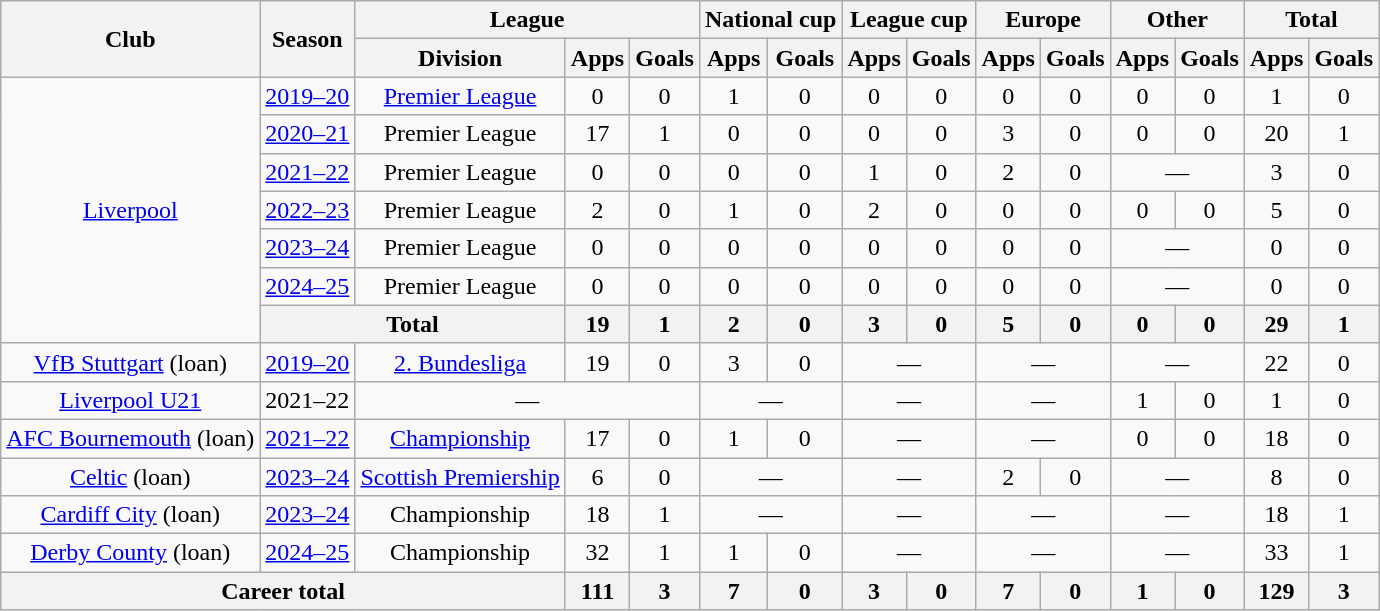<table class="wikitable" style="text-align: center;">
<tr>
<th rowspan="2">Club</th>
<th rowspan="2">Season</th>
<th colspan="3">League</th>
<th colspan="2">National cup</th>
<th colspan="2">League cup</th>
<th colspan="2">Europe</th>
<th colspan="2">Other</th>
<th colspan="2">Total</th>
</tr>
<tr>
<th>Division</th>
<th>Apps</th>
<th>Goals</th>
<th>Apps</th>
<th>Goals</th>
<th>Apps</th>
<th>Goals</th>
<th>Apps</th>
<th>Goals</th>
<th>Apps</th>
<th>Goals</th>
<th>Apps</th>
<th>Goals</th>
</tr>
<tr>
<td rowspan="7"><a href='#'>Liverpool</a></td>
<td><a href='#'>2019–20</a></td>
<td><a href='#'>Premier League</a></td>
<td>0</td>
<td>0</td>
<td>1</td>
<td>0</td>
<td>0</td>
<td>0</td>
<td>0</td>
<td>0</td>
<td>0</td>
<td>0</td>
<td>1</td>
<td>0</td>
</tr>
<tr>
<td><a href='#'>2020–21</a></td>
<td>Premier League</td>
<td>17</td>
<td>1</td>
<td>0</td>
<td>0</td>
<td>0</td>
<td>0</td>
<td>3</td>
<td>0</td>
<td>0</td>
<td>0</td>
<td>20</td>
<td>1</td>
</tr>
<tr>
<td><a href='#'>2021–22</a></td>
<td>Premier League</td>
<td>0</td>
<td>0</td>
<td>0</td>
<td>0</td>
<td>1</td>
<td>0</td>
<td>2</td>
<td>0</td>
<td colspan="2">—</td>
<td>3</td>
<td>0</td>
</tr>
<tr>
<td><a href='#'>2022–23</a></td>
<td>Premier League</td>
<td>2</td>
<td>0</td>
<td>1</td>
<td>0</td>
<td>2</td>
<td>0</td>
<td>0</td>
<td>0</td>
<td>0</td>
<td>0</td>
<td>5</td>
<td>0</td>
</tr>
<tr>
<td><a href='#'>2023–24</a></td>
<td>Premier League</td>
<td>0</td>
<td>0</td>
<td>0</td>
<td>0</td>
<td>0</td>
<td>0</td>
<td>0</td>
<td>0</td>
<td colspan="2">—</td>
<td>0</td>
<td>0</td>
</tr>
<tr>
<td><a href='#'>2024–25</a></td>
<td>Premier League</td>
<td>0</td>
<td>0</td>
<td>0</td>
<td>0</td>
<td>0</td>
<td>0</td>
<td>0</td>
<td>0</td>
<td colspan="2">—</td>
<td>0</td>
<td>0</td>
</tr>
<tr>
<th colspan="2">Total</th>
<th>19</th>
<th>1</th>
<th>2</th>
<th>0</th>
<th>3</th>
<th>0</th>
<th>5</th>
<th>0</th>
<th>0</th>
<th>0</th>
<th>29</th>
<th>1</th>
</tr>
<tr>
<td><a href='#'>VfB Stuttgart</a> (loan)</td>
<td><a href='#'>2019–20</a></td>
<td><a href='#'>2. Bundesliga</a></td>
<td>19</td>
<td>0</td>
<td>3</td>
<td>0</td>
<td colspan="2">—</td>
<td colspan="2">—</td>
<td colspan="2">—</td>
<td>22</td>
<td>0</td>
</tr>
<tr>
<td><a href='#'>Liverpool U21</a></td>
<td>2021–22</td>
<td colspan="3">—</td>
<td colspan="2">—</td>
<td colspan="2">—</td>
<td colspan="2">—</td>
<td>1</td>
<td>0</td>
<td>1</td>
<td>0</td>
</tr>
<tr>
<td><a href='#'>AFC Bournemouth</a> (loan)</td>
<td><a href='#'>2021–22</a></td>
<td><a href='#'>Championship</a></td>
<td>17</td>
<td>0</td>
<td>1</td>
<td>0</td>
<td colspan="2">—</td>
<td colspan="2">—</td>
<td>0</td>
<td>0</td>
<td>18</td>
<td>0</td>
</tr>
<tr>
<td><a href='#'>Celtic</a> (loan)</td>
<td><a href='#'>2023–24</a></td>
<td><a href='#'>Scottish Premiership</a></td>
<td>6</td>
<td>0</td>
<td colspan="2">—</td>
<td colspan="2">—</td>
<td>2</td>
<td>0</td>
<td colspan="2">—</td>
<td>8</td>
<td>0</td>
</tr>
<tr>
<td><a href='#'>Cardiff City</a> (loan)</td>
<td><a href='#'>2023–24</a></td>
<td>Championship</td>
<td>18</td>
<td>1</td>
<td colspan="2">—</td>
<td colspan="2">—</td>
<td colspan="2">—</td>
<td colspan="2">—</td>
<td>18</td>
<td>1</td>
</tr>
<tr>
<td><a href='#'>Derby County</a> (loan)</td>
<td><a href='#'>2024–25</a></td>
<td>Championship</td>
<td>32</td>
<td>1</td>
<td>1</td>
<td>0</td>
<td colspan="2">—</td>
<td colspan="2">—</td>
<td colspan="2">—</td>
<td>33</td>
<td>1</td>
</tr>
<tr>
<th colspan="3">Career total</th>
<th>111</th>
<th>3</th>
<th>7</th>
<th>0</th>
<th>3</th>
<th>0</th>
<th>7</th>
<th>0</th>
<th>1</th>
<th>0</th>
<th>129</th>
<th>3</th>
</tr>
</table>
